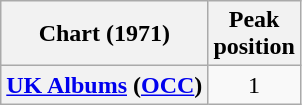<table class="wikitable sortable plainrowheaders">
<tr>
<th scope="col">Chart (1971)</th>
<th scope="col">Peak<br>position</th>
</tr>
<tr>
<th scope="row"><a href='#'>UK Albums</a> (<a href='#'>OCC</a>)</th>
<td align="center">1</td>
</tr>
</table>
